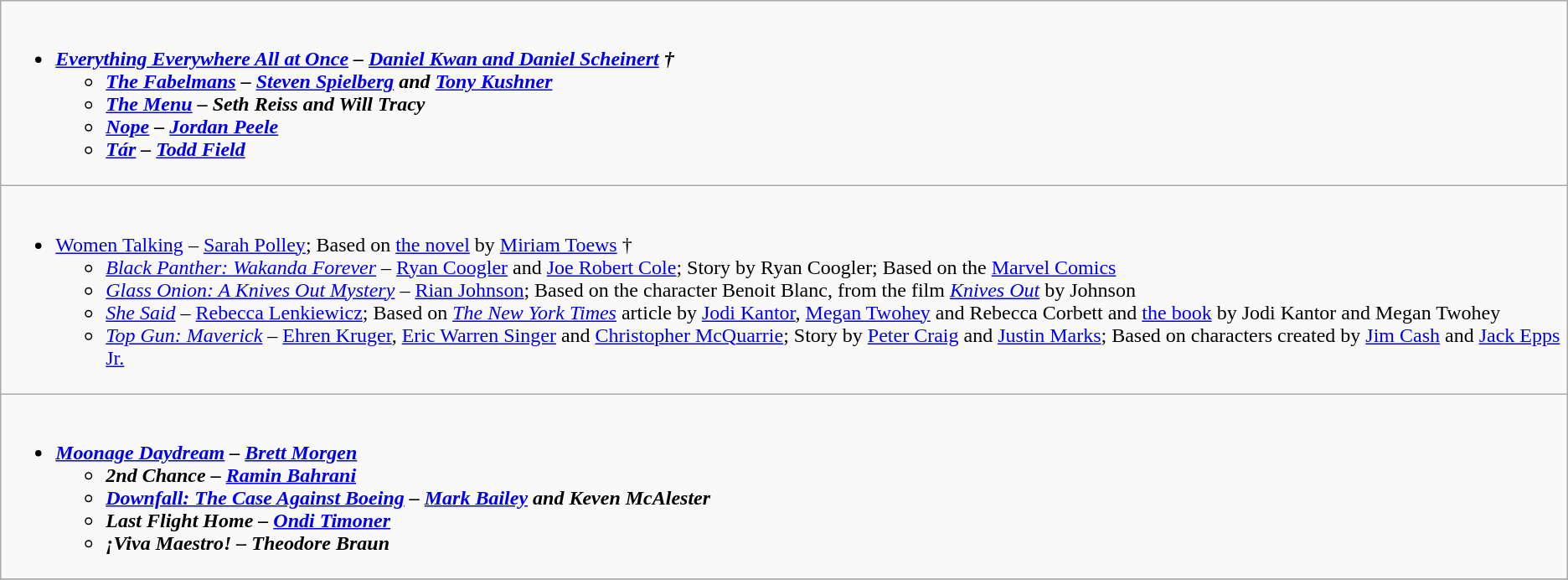<table class="wikitable">
<tr>
<td style="vertical-align:top;"><br><ul><li><strong><em><a href='#'>Everything Everywhere All at Once</a><em> – <a href='#'>Daniel Kwan and Daniel Scheinert</a><strong> †<ul><li></em><a href='#'>The Fabelmans</a><em> – <a href='#'>Steven Spielberg</a> and <a href='#'>Tony Kushner</a></li><li></em><a href='#'>The Menu</a><em> – Seth Reiss and Will Tracy</li><li></em><a href='#'>Nope</a><em> – <a href='#'>Jordan Peele</a></li><li></em><a href='#'>Tár</a><em> – <a href='#'>Todd Field</a></li></ul></li></ul></td>
</tr>
<tr>
<td style="vertical-align:top;"><br><ul><li></em></strong><a href='#'>Women Talking</a></em> – <a href='#'>Sarah Polley</a>; Based on <a href='#'>the novel</a> by <a href='#'>Miriam Toews</a></strong> †<ul><li><em><a href='#'>Black Panther: Wakanda Forever</a></em> – <a href='#'>Ryan Coogler</a> and <a href='#'>Joe Robert Cole</a>; Story by Ryan Coogler; Based on the <a href='#'>Marvel Comics</a></li><li><em><a href='#'>Glass Onion: A Knives Out Mystery</a></em> – <a href='#'>Rian Johnson</a>; Based on the character Benoit Blanc, from the film <em><a href='#'>Knives Out</a></em> by Johnson</li><li><em><a href='#'>She Said</a></em> – <a href='#'>Rebecca Lenkiewicz</a>; Based on <em><a href='#'>The New York Times</a></em> article by <a href='#'>Jodi Kantor</a>, <a href='#'>Megan Twohey</a> and Rebecca Corbett and <a href='#'>the book</a> by Jodi Kantor and Megan Twohey</li><li><em><a href='#'>Top Gun: Maverick</a></em> – <a href='#'>Ehren Kruger</a>, <a href='#'>Eric Warren Singer</a> and <a href='#'>Christopher McQuarrie</a>; Story by <a href='#'>Peter Craig</a> and <a href='#'>Justin Marks</a>; Based on characters created by <a href='#'>Jim Cash</a> and <a href='#'>Jack Epps Jr.</a></li></ul></li></ul></td>
</tr>
<tr>
<td style="vertical-align:top;"><br><ul><li><strong><em><a href='#'>Moonage Daydream</a><em> – <a href='#'>Brett Morgen</a><strong><ul><li></em>2nd Chance<em> – <a href='#'>Ramin Bahrani</a></li><li></em><a href='#'>Downfall: The Case Against Boeing</a><em> – <a href='#'>Mark Bailey</a> and Keven McAlester</li><li></em>Last Flight Home<em> – <a href='#'>Ondi Timoner</a></li><li></em>¡Viva Maestro!<em> – Theodore Braun</li></ul></li></ul></td>
</tr>
<tr>
</tr>
</table>
